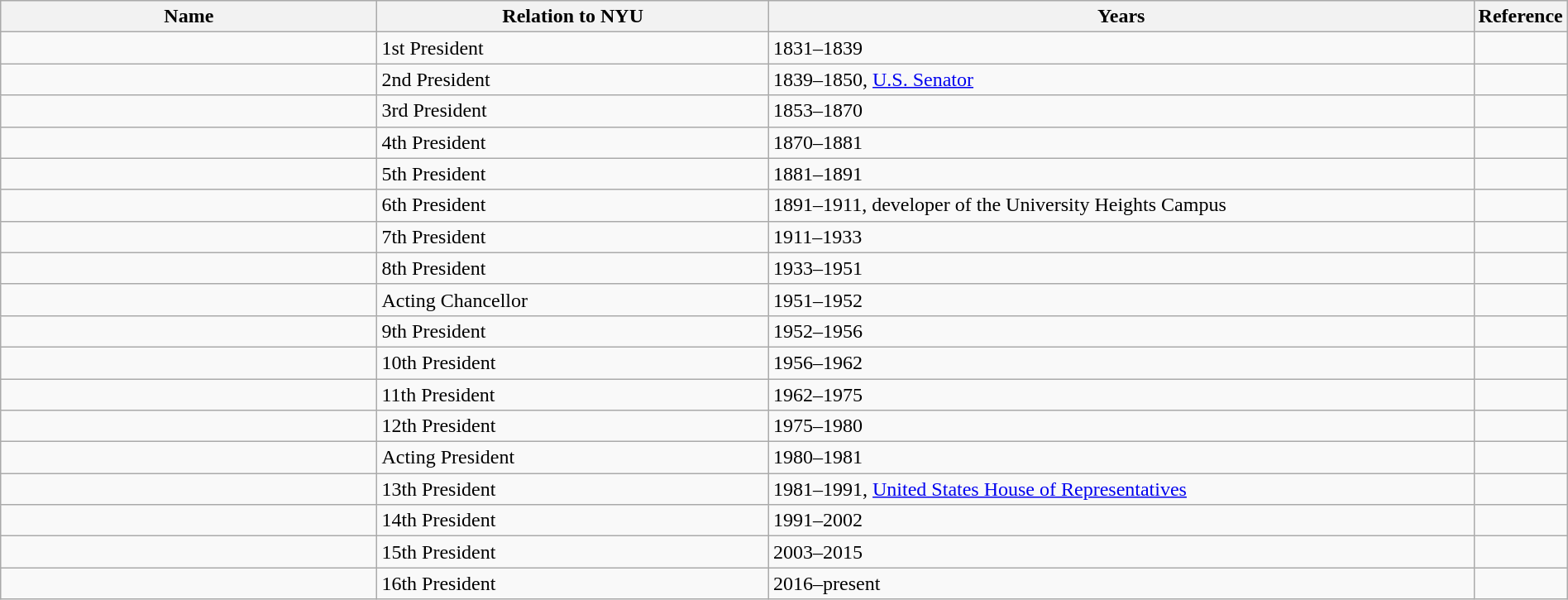<table class="wikitable sortable" style="width:100%">
<tr>
<th style="width:*;">Name</th>
<th style="width:25%;">Relation to NYU</th>
<th style="width:45%;">Years</th>
<th style="width:5%;" class="unsortable">Reference</th>
</tr>
<tr>
<td></td>
<td>1st President</td>
<td>1831–1839</td>
<td style="text-align:center;"></td>
</tr>
<tr>
<td></td>
<td>2nd President</td>
<td>1839–1850, <a href='#'>U.S. Senator</a></td>
<td style="text-align:center;"></td>
</tr>
<tr>
<td></td>
<td>3rd President</td>
<td>1853–1870</td>
<td style="text-align:center;"></td>
</tr>
<tr>
<td></td>
<td>4th President</td>
<td>1870–1881</td>
<td style="text-align:center;"></td>
</tr>
<tr>
<td></td>
<td>5th President</td>
<td>1881–1891</td>
<td style="text-align:center;"></td>
</tr>
<tr>
<td></td>
<td>6th President</td>
<td>1891–1911, developer of the University Heights Campus</td>
<td style="text-align:center;"></td>
</tr>
<tr>
<td></td>
<td>7th President</td>
<td>1911–1933</td>
<td style="text-align:center;"></td>
</tr>
<tr>
<td></td>
<td>8th President</td>
<td>1933–1951</td>
<td style="text-align:center;"></td>
</tr>
<tr>
<td></td>
<td>Acting Chancellor</td>
<td>1951–1952</td>
<td style="text-align:center;"></td>
</tr>
<tr>
<td></td>
<td>9th President</td>
<td>1952–1956</td>
<td style="text-align:center;"></td>
</tr>
<tr>
<td></td>
<td>10th President</td>
<td>1956–1962</td>
<td style="text-align:center;"></td>
</tr>
<tr>
<td></td>
<td>11th President</td>
<td>1962–1975</td>
<td style="text-align:center;"></td>
</tr>
<tr>
<td></td>
<td>12th President</td>
<td>1975–1980</td>
<td style="text-align:center;"></td>
</tr>
<tr>
<td></td>
<td>Acting President</td>
<td>1980–1981</td>
<td style="text-align:center;"></td>
</tr>
<tr>
<td></td>
<td>13th President</td>
<td>1981–1991, <a href='#'>United States House of Representatives</a></td>
<td style="text-align:center;"></td>
</tr>
<tr>
<td></td>
<td>14th President</td>
<td>1991–2002</td>
<td style="text-align:center;"></td>
</tr>
<tr>
<td></td>
<td>15th President</td>
<td>2003–2015</td>
<td style="text-align:center;"></td>
</tr>
<tr>
<td></td>
<td>16th President</td>
<td>2016–present</td>
<td style="text-align:center;"></td>
</tr>
</table>
